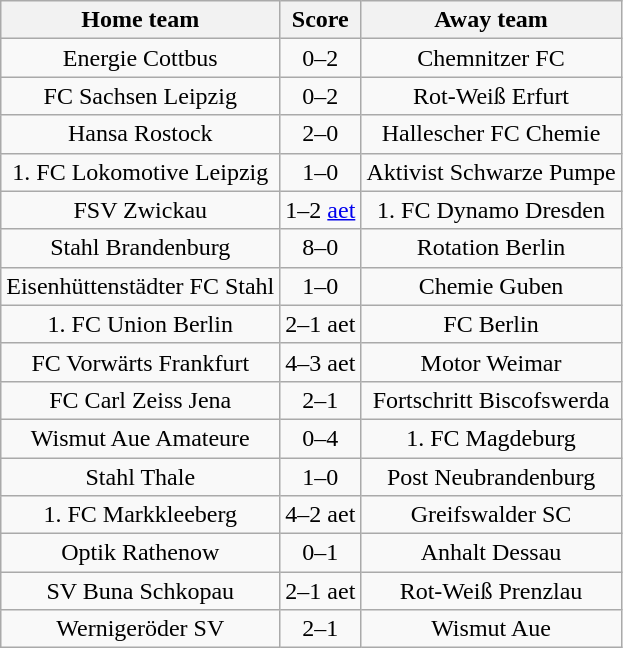<table class="wikitable" style="text-align: center">
<tr>
<th>Home team</th>
<th>Score</th>
<th>Away team</th>
</tr>
<tr>
<td>Energie Cottbus</td>
<td>0–2</td>
<td>Chemnitzer FC</td>
</tr>
<tr>
<td>FC Sachsen Leipzig</td>
<td>0–2</td>
<td>Rot-Weiß Erfurt</td>
</tr>
<tr>
<td>Hansa Rostock</td>
<td>2–0</td>
<td>Hallescher FC Chemie</td>
</tr>
<tr>
<td>1. FC Lokomotive Leipzig</td>
<td>1–0</td>
<td>Aktivist Schwarze Pumpe</td>
</tr>
<tr>
<td>FSV Zwickau</td>
<td>1–2 <a href='#'>aet</a></td>
<td>1. FC Dynamo Dresden</td>
</tr>
<tr>
<td>Stahl Brandenburg</td>
<td>8–0</td>
<td>Rotation Berlin</td>
</tr>
<tr>
<td>Eisenhüttenstädter FC Stahl</td>
<td>1–0</td>
<td>Chemie Guben</td>
</tr>
<tr>
<td>1. FC Union Berlin</td>
<td>2–1 aet</td>
<td>FC Berlin</td>
</tr>
<tr>
<td>FC Vorwärts Frankfurt</td>
<td>4–3 aet</td>
<td>Motor Weimar</td>
</tr>
<tr>
<td>FC Carl Zeiss Jena</td>
<td>2–1</td>
<td>Fortschritt Biscofswerda</td>
</tr>
<tr>
<td>Wismut Aue Amateure</td>
<td>0–4</td>
<td>1. FC Magdeburg</td>
</tr>
<tr>
<td>Stahl Thale</td>
<td>1–0</td>
<td>Post Neubrandenburg</td>
</tr>
<tr>
<td>1. FC Markkleeberg</td>
<td>4–2 aet</td>
<td>Greifswalder SC</td>
</tr>
<tr>
<td>Optik Rathenow</td>
<td>0–1</td>
<td>Anhalt Dessau</td>
</tr>
<tr>
<td>SV Buna Schkopau</td>
<td>2–1 aet</td>
<td>Rot-Weiß Prenzlau</td>
</tr>
<tr>
<td>Wernigeröder SV</td>
<td>2–1</td>
<td>Wismut Aue</td>
</tr>
</table>
